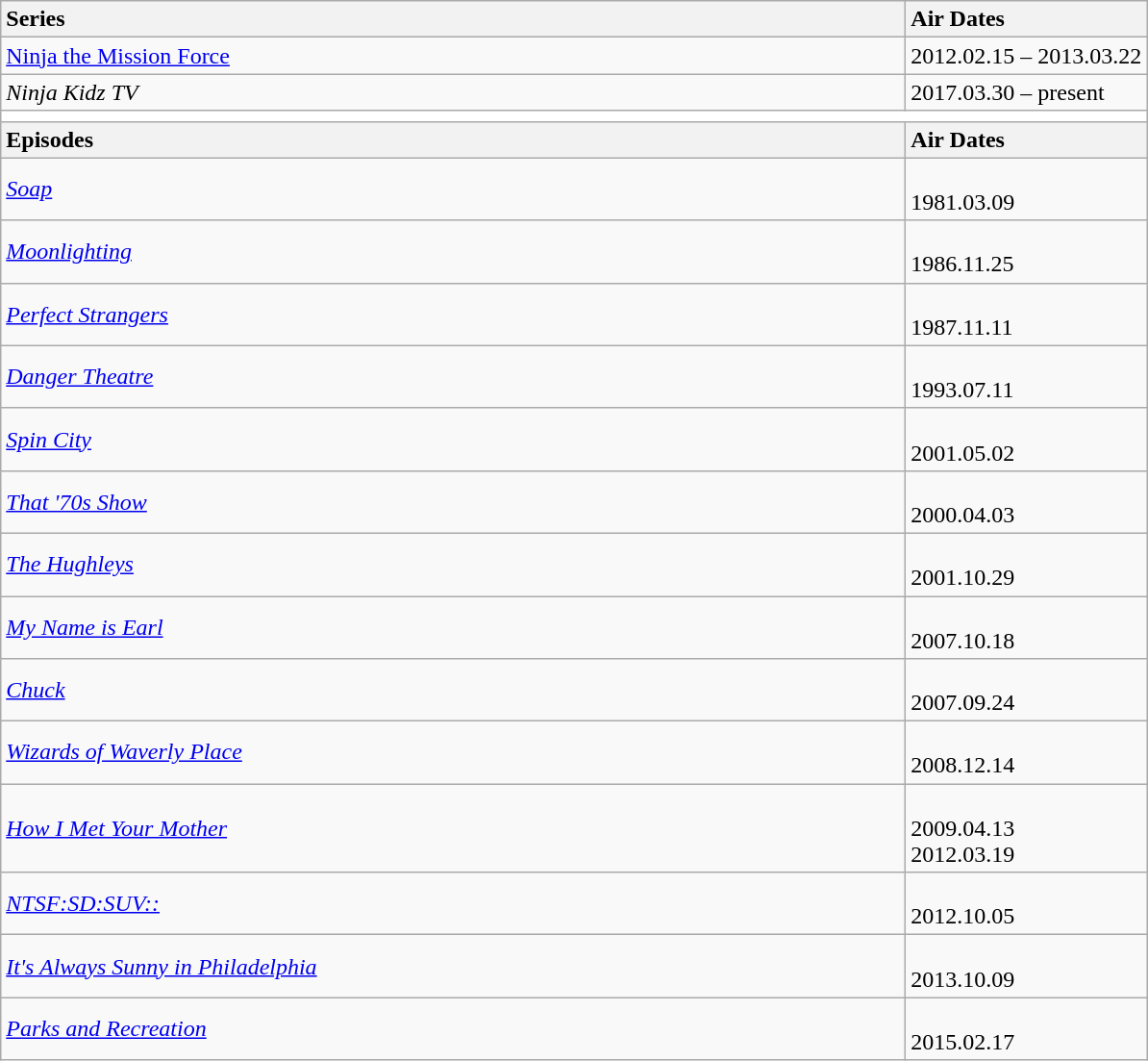<table class="wikitable" border="1">
<tr>
<th width="620" style="text-align:left;">Series</th>
<th width="160" style="text-align:left;">Air Dates</th>
</tr>
<tr>
<td><a href='#'>Ninja the Mission Force</a></td>
<td>2012.02.15 – 2013.03.22</td>
</tr>
<tr>
<td><em>Ninja Kidz TV</em> </td>
<td>2017.03.30 – present</td>
</tr>
<tr>
<td style="background: white" colspan="3"></td>
</tr>
<tr>
<th width="620" style="text-align:left;">Episodes</th>
<th width="160" style="text-align:left;">Air Dates</th>
</tr>
<tr>
<td><em><a href='#'>Soap</a></em><br></td>
<td><br>1981.03.09</td>
</tr>
<tr>
<td><em><a href='#'>Moonlighting</a></em><br></td>
<td><br>1986.11.25</td>
</tr>
<tr>
<td><em><a href='#'>Perfect Strangers</a></em><br></td>
<td><br>1987.11.11</td>
</tr>
<tr>
<td><em><a href='#'>Danger Theatre</a></em><br></td>
<td><br>1993.07.11</td>
</tr>
<tr>
<td><em><a href='#'>Spin City</a></em><br></td>
<td><br>2001.05.02</td>
</tr>
<tr>
<td><em><a href='#'>That '70s Show</a></em><br></td>
<td><br>2000.04.03</td>
</tr>
<tr>
<td><em><a href='#'>The Hughleys</a></em><br></td>
<td><br>2001.10.29</td>
</tr>
<tr>
<td><em><a href='#'>My Name is Earl</a></em><br></td>
<td><br>2007.10.18</td>
</tr>
<tr>
<td><em><a href='#'>Chuck</a></em><br></td>
<td><br>2007.09.24</td>
</tr>
<tr>
<td><em><a href='#'>Wizards of Waverly Place</a></em><br></td>
<td><br>2008.12.14</td>
</tr>
<tr>
<td><em><a href='#'>How I Met Your Mother</a></em><br></td>
<td><br>2009.04.13<br>2012.03.19</td>
</tr>
<tr>
<td><em><a href='#'>NTSF:SD:SUV::</a></em><br></td>
<td><br>2012.10.05</td>
</tr>
<tr>
<td><em><a href='#'>It's Always Sunny in Philadelphia</a></em><br></td>
<td><br>2013.10.09</td>
</tr>
<tr>
<td><em><a href='#'>Parks and Recreation</a></em><br></td>
<td><br>2015.02.17</td>
</tr>
</table>
